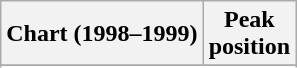<table class="wikitable sortable plainrowheaders" style="text-align:center">
<tr>
<th>Chart (1998–1999)</th>
<th>Peak<br>position</th>
</tr>
<tr>
</tr>
<tr>
</tr>
<tr>
</tr>
<tr>
</tr>
<tr>
</tr>
<tr>
</tr>
<tr>
</tr>
<tr>
</tr>
<tr>
</tr>
<tr>
</tr>
<tr>
</tr>
</table>
